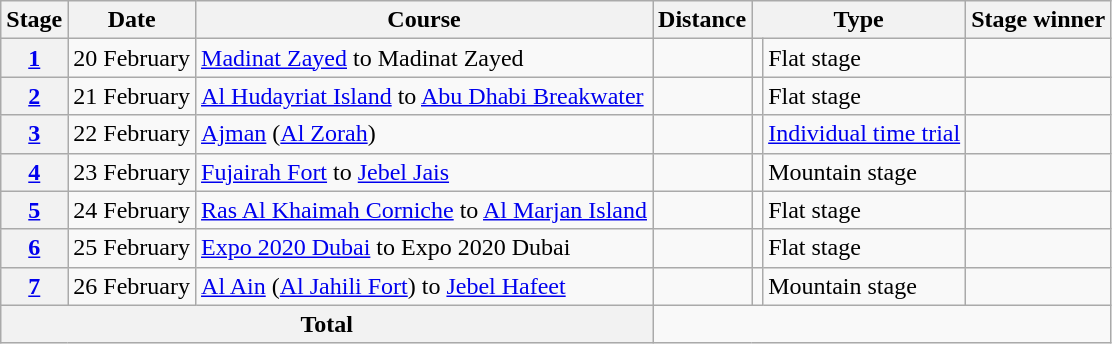<table class="wikitable">
<tr>
<th scope="col">Stage</th>
<th scope="col">Date</th>
<th scope="col">Course</th>
<th scope="col">Distance</th>
<th scope="col" colspan="2">Type</th>
<th scope="col">Stage winner</th>
</tr>
<tr>
<th scope="row"><a href='#'>1</a></th>
<td style="text-align:center;">20 February</td>
<td><a href='#'>Madinat Zayed</a> to Madinat Zayed</td>
<td style="text-align:center;"></td>
<td></td>
<td>Flat stage</td>
<td></td>
</tr>
<tr>
<th scope="row"><a href='#'>2</a></th>
<td style="text-align:center;">21 February</td>
<td><a href='#'>Al Hudayriat Island</a> to <a href='#'>Abu Dhabi Breakwater</a></td>
<td style="text-align:center;"></td>
<td></td>
<td>Flat stage</td>
<td></td>
</tr>
<tr>
<th scope="row"><a href='#'>3</a></th>
<td style="text-align:center;">22 February</td>
<td><a href='#'>Ajman</a> (<a href='#'>Al Zorah</a>)</td>
<td style="text-align:center;"></td>
<td></td>
<td><a href='#'>Individual time trial</a></td>
<td></td>
</tr>
<tr>
<th scope="row"><a href='#'>4</a></th>
<td style="text-align:center;">23 February</td>
<td><a href='#'>Fujairah Fort</a> to <a href='#'>Jebel Jais</a></td>
<td style="text-align:center;"></td>
<td></td>
<td>Mountain stage</td>
<td></td>
</tr>
<tr>
<th scope="row"><a href='#'>5</a></th>
<td style="text-align:center;">24 February</td>
<td><a href='#'>Ras Al Khaimah Corniche</a> to <a href='#'>Al Marjan Island</a></td>
<td style="text-align:center;"></td>
<td></td>
<td>Flat stage</td>
<td></td>
</tr>
<tr>
<th scope="row"><a href='#'>6</a></th>
<td style="text-align:center;">25 February</td>
<td><a href='#'>Expo 2020 Dubai</a> to Expo 2020 Dubai</td>
<td style="text-align:center;"></td>
<td></td>
<td>Flat stage</td>
<td></td>
</tr>
<tr>
<th scope="row"><a href='#'>7</a></th>
<td style="text-align:center;">26 February</td>
<td><a href='#'>Al Ain</a> (<a href='#'>Al Jahili Fort</a>) to <a href='#'>Jebel Hafeet</a></td>
<td style="text-align:center;"></td>
<td></td>
<td>Mountain stage</td>
<td></td>
</tr>
<tr>
<th colspan="3">Total</th>
<td colspan="4" style="text-align:center;"></td>
</tr>
</table>
